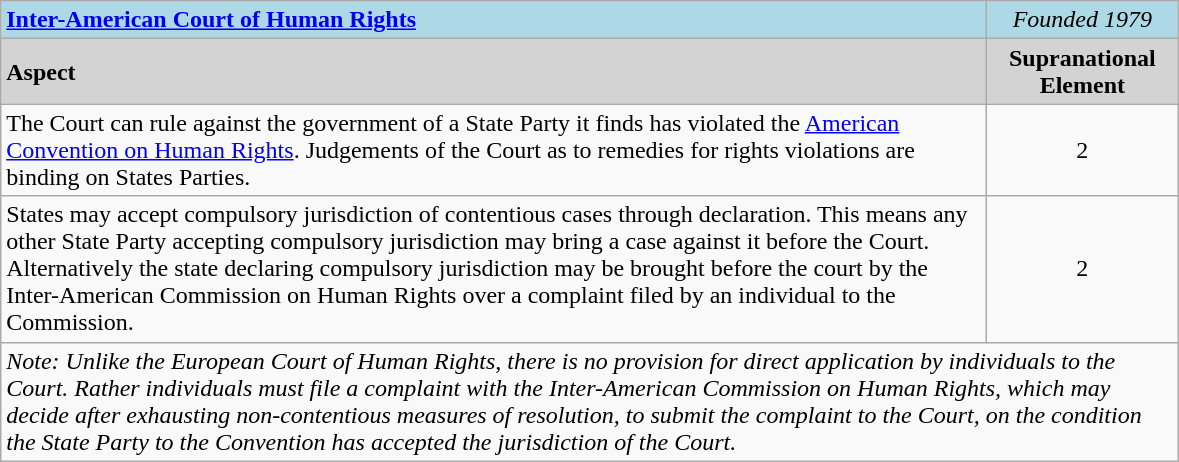<table class="wikitable">
<tr>
<td style="background:lightblue" align="left" width="650px"><strong><a href='#'>Inter-American Court of Human Rights</a></strong></td>
<td style="background:lightblue" align="center" width="120px"><em>Founded 1979</em></td>
</tr>
<tr>
<td style="background:lightgrey"><strong>Aspect</strong></td>
<td style="background:lightgrey" align="center" width="120px"><strong>Supranational Element</strong></td>
</tr>
<tr>
<td>The Court can rule against the government of a State Party it finds has violated the <a href='#'>American Convention on Human Rights</a>.   Judgements of the Court as to remedies for rights violations are binding on States Parties.</td>
<td align="center" width="120px">2</td>
</tr>
<tr>
<td>States may accept compulsory jurisdiction of contentious cases through declaration.  This means any other State Party accepting compulsory jurisdiction may bring a case against it before the Court.  Alternatively the state declaring compulsory jurisdiction may be brought before the court by the Inter-American Commission on Human Rights over a complaint filed by an individual to the Commission.</td>
<td align="center" width="120px">2</td>
</tr>
<tr>
<td Colspan = "2"><em>Note: Unlike the European Court of Human Rights, there is no provision for direct application by individuals to the Court.  Rather individuals must file a complaint with the Inter-American Commission on Human Rights, which may decide after exhausting non-contentious measures of resolution, to submit the complaint to the Court, on the condition the State Party to the Convention has accepted the jurisdiction of the Court.</em></td>
</tr>
</table>
